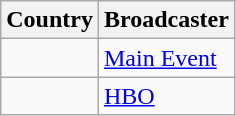<table class="wikitable">
<tr>
<th align=center>Country</th>
<th align=center>Broadcaster</th>
</tr>
<tr>
<td></td>
<td><a href='#'>Main Event</a></td>
</tr>
<tr>
<td></td>
<td><a href='#'>HBO</a></td>
</tr>
</table>
